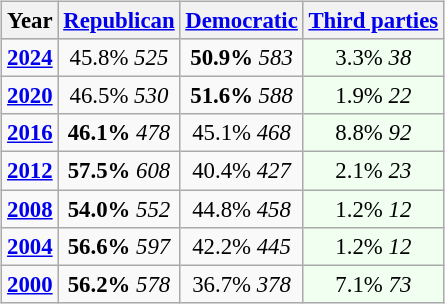<table class="wikitable" style="float:right; font-size:95%;">
<tr bgcolor=lightgrey>
<th>Year</th>
<th><a href='#'>Republican</a></th>
<th><a href='#'>Democratic</a></th>
<th><a href='#'>Third parties</a></th>
</tr>
<tr>
<td style="text-align:center;" ><strong><a href='#'>2024</a></strong></td>
<td style="text-align:center;" >45.8% <em>525</em></td>
<td style="text-align:center;" ><strong>50.9%</strong> <em>583</em></td>
<td style="text-align:center; background:honeyDew;">3.3% <em>38</em></td>
</tr>
<tr>
<td style="text-align:center;" ><strong><a href='#'>2020</a></strong></td>
<td style="text-align:center;" >46.5% <em>530</em></td>
<td style="text-align:center;" ><strong>51.6%</strong> <em>588</em></td>
<td style="text-align:center; background:honeyDew;">1.9% <em>22</em></td>
</tr>
<tr>
<td style="text-align:center;" ><strong><a href='#'>2016</a></strong></td>
<td style="text-align:center;" ><strong>46.1%</strong> <em>478</em></td>
<td style="text-align:center;" >45.1% <em>468</em></td>
<td style="text-align:center; background:honeyDew;">8.8% <em>92</em></td>
</tr>
<tr>
<td style="text-align:center;" ><strong><a href='#'>2012</a></strong></td>
<td style="text-align:center;" ><strong>57.5%</strong> <em>608</em></td>
<td style="text-align:center;" >40.4% <em>427</em></td>
<td style="text-align:center; background:honeyDew;">2.1% <em>23</em></td>
</tr>
<tr>
<td style="text-align:center;" ><strong><a href='#'>2008</a></strong></td>
<td style="text-align:center;" ><strong>54.0%</strong> <em>552</em></td>
<td style="text-align:center;" >44.8% <em>458</em></td>
<td style="text-align:center; background:honeyDew;">1.2% <em>12</em></td>
</tr>
<tr>
<td style="text-align:center;" ><strong><a href='#'>2004</a></strong></td>
<td style="text-align:center;" ><strong>56.6%</strong> <em>597</em></td>
<td style="text-align:center;" >42.2% <em>445</em></td>
<td style="text-align:center; background:honeyDew;">1.2% <em>12</em></td>
</tr>
<tr>
<td style="text-align:center;" ><strong><a href='#'>2000</a></strong></td>
<td style="text-align:center;" ><strong>56.2%</strong> <em>578</em></td>
<td style="text-align:center;" >36.7% <em>378</em></td>
<td style="text-align:center; background:honeyDew;">7.1% <em>73</em></td>
</tr>
</table>
